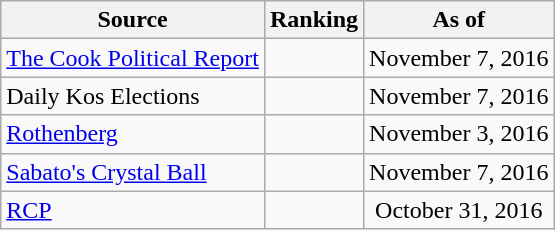<table class="wikitable" style="text-align:center">
<tr>
<th>Source</th>
<th>Ranking</th>
<th>As of</th>
</tr>
<tr>
<td align=left><a href='#'>The Cook Political Report</a></td>
<td></td>
<td>November 7, 2016</td>
</tr>
<tr>
<td align=left>Daily Kos Elections</td>
<td></td>
<td>November 7, 2016</td>
</tr>
<tr>
<td align=left><a href='#'>Rothenberg</a></td>
<td></td>
<td>November 3, 2016</td>
</tr>
<tr>
<td align=left><a href='#'>Sabato's Crystal Ball</a></td>
<td></td>
<td>November 7, 2016</td>
</tr>
<tr>
<td align="left"><a href='#'>RCP</a></td>
<td></td>
<td>October 31, 2016</td>
</tr>
</table>
